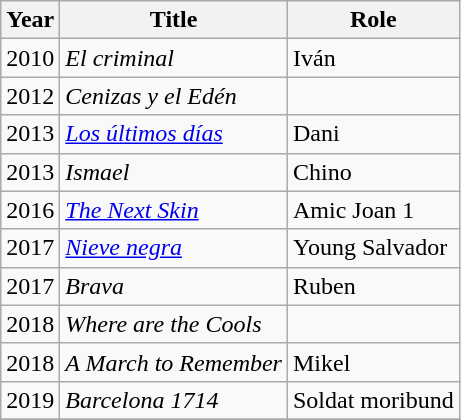<table class="wikitable sortable">
<tr>
<th>Year</th>
<th>Title</th>
<th>Role</th>
</tr>
<tr>
<td>2010</td>
<td><em>El criminal</em></td>
<td>Iván</td>
</tr>
<tr>
<td>2012</td>
<td><em>Cenizas y el Edén</em></td>
<td></td>
</tr>
<tr>
<td>2013</td>
<td><em><a href='#'>Los últimos días</a></em></td>
<td>Dani</td>
</tr>
<tr>
<td>2013</td>
<td><em>Ismael</em></td>
<td>Chino</td>
</tr>
<tr>
<td>2016</td>
<td><em><a href='#'>The Next Skin</a></em></td>
<td>Amic Joan 1</td>
</tr>
<tr>
<td>2017</td>
<td><em><a href='#'>Nieve negra</a></em></td>
<td>Young Salvador</td>
</tr>
<tr>
<td>2017</td>
<td><em>Brava</em></td>
<td>Ruben</td>
</tr>
<tr>
<td>2018</td>
<td><em>Where are the Cools</em></td>
<td></td>
</tr>
<tr>
<td>2018</td>
<td><em>A March to Remember</em></td>
<td>Mikel</td>
</tr>
<tr>
<td>2019</td>
<td><em>Barcelona 1714</em></td>
<td>Soldat moribund</td>
</tr>
<tr>
</tr>
</table>
